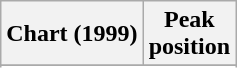<table class="wikitable sortable plainrowheaders">
<tr>
<th scope=col>Chart (1999)</th>
<th scope=col>Peak<br>position</th>
</tr>
<tr>
</tr>
<tr>
</tr>
</table>
